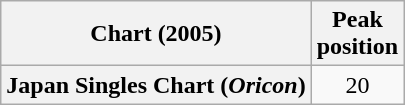<table class="wikitable plainrowheaders" style="text-align:center">
<tr>
<th scope="col">Chart (2005)</th>
<th scope="col">Peak<br>position</th>
</tr>
<tr>
<th scope="row">Japan Singles Chart (<em>Oricon</em>)</th>
<td>20</td>
</tr>
</table>
